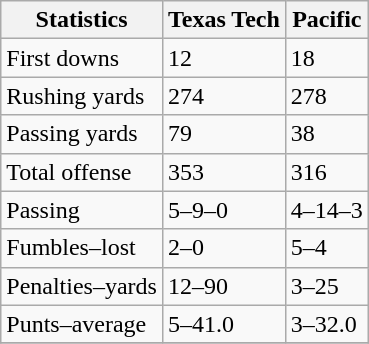<table class="wikitable">
<tr>
<th>Statistics</th>
<th>Texas Tech</th>
<th>Pacific</th>
</tr>
<tr>
<td>First downs</td>
<td>12</td>
<td>18</td>
</tr>
<tr>
<td>Rushing yards</td>
<td>274</td>
<td>278</td>
</tr>
<tr>
<td>Passing yards</td>
<td>79</td>
<td>38</td>
</tr>
<tr>
<td>Total offense</td>
<td>353</td>
<td>316</td>
</tr>
<tr>
<td>Passing</td>
<td>5–9–0</td>
<td>4–14–3</td>
</tr>
<tr>
<td>Fumbles–lost</td>
<td>2–0</td>
<td>5–4</td>
</tr>
<tr>
<td>Penalties–yards</td>
<td>12–90</td>
<td>3–25</td>
</tr>
<tr>
<td>Punts–average</td>
<td>5–41.0</td>
<td>3–32.0</td>
</tr>
<tr>
</tr>
</table>
